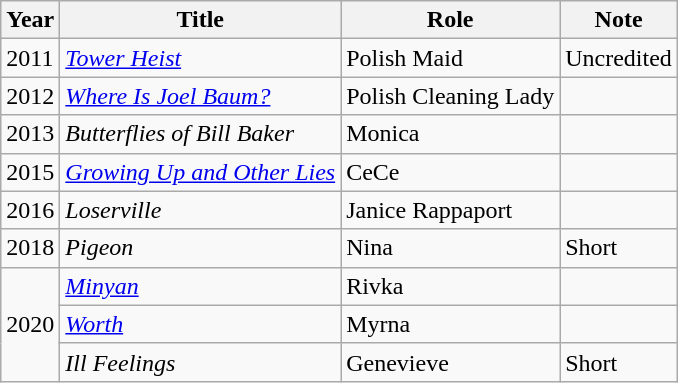<table class="wikitable sortable">
<tr>
<th>Year</th>
<th>Title</th>
<th>Role</th>
<th class="unsortable">Note</th>
</tr>
<tr>
<td>2011</td>
<td><em><a href='#'>Tower Heist</a></em></td>
<td>Polish Maid</td>
<td>Uncredited</td>
</tr>
<tr>
<td>2012</td>
<td><em><a href='#'>Where Is Joel Baum?</a></em></td>
<td>Polish Cleaning Lady</td>
<td></td>
</tr>
<tr>
<td>2013</td>
<td><em>Butterflies of Bill Baker</em></td>
<td>Monica</td>
<td></td>
</tr>
<tr>
<td>2015</td>
<td><em><a href='#'>Growing Up and Other Lies</a></em></td>
<td>CeCe</td>
<td></td>
</tr>
<tr>
<td>2016</td>
<td><em>Loserville</em></td>
<td>Janice Rappaport</td>
<td></td>
</tr>
<tr>
<td>2018</td>
<td><em>Pigeon</em></td>
<td>Nina</td>
<td>Short</td>
</tr>
<tr>
<td rowspan="3">2020</td>
<td><a href='#'><em>Minyan</em></a></td>
<td>Rivka</td>
<td></td>
</tr>
<tr>
<td><em><a href='#'>Worth</a></em></td>
<td>Myrna</td>
<td></td>
</tr>
<tr>
<td><em>Ill Feelings</em></td>
<td>Genevieve</td>
<td>Short</td>
</tr>
</table>
